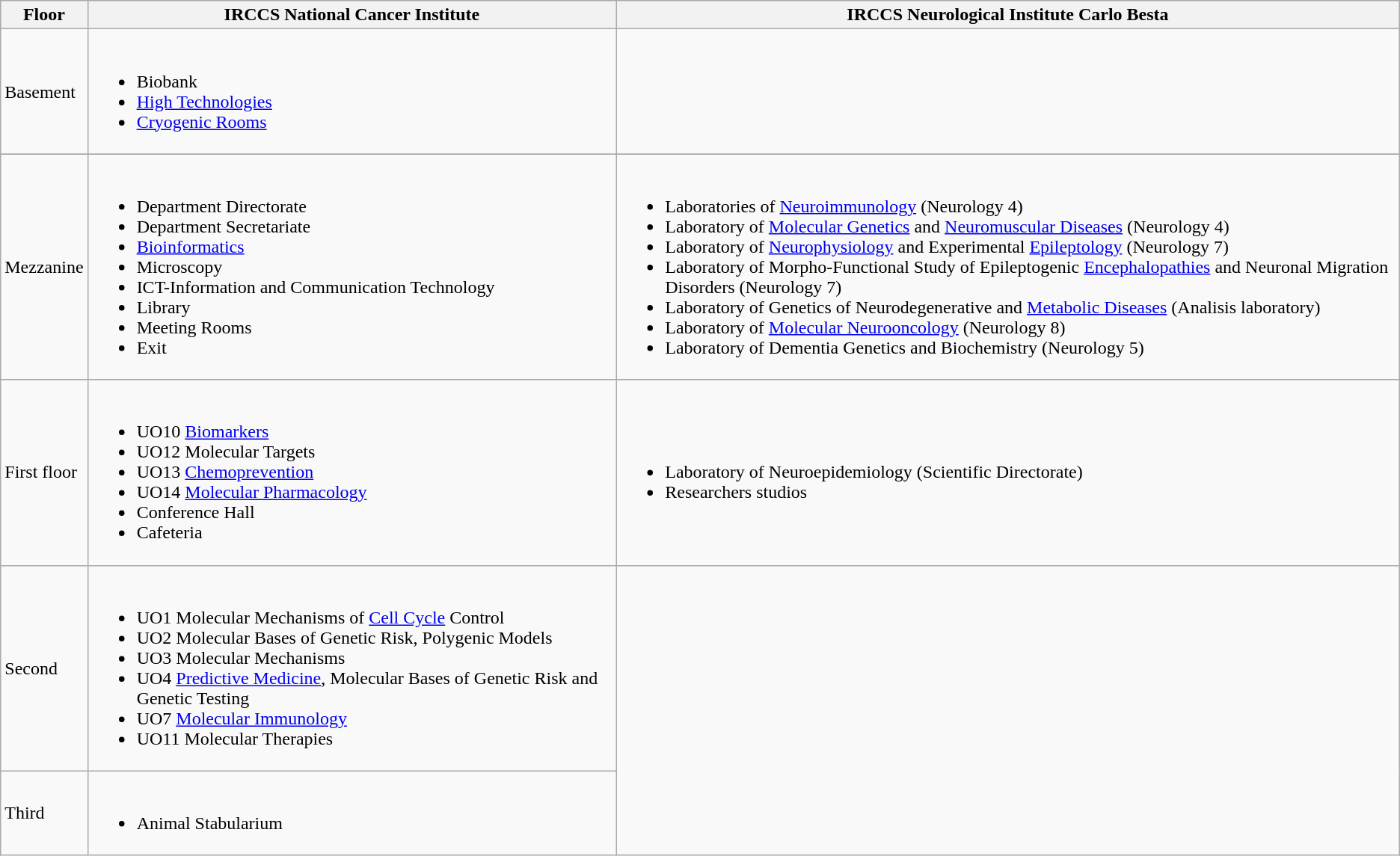<table class="wikitable">
<tr>
<th>Floor</th>
<th>IRCCS National Cancer Institute</th>
<th>IRCCS Neurological Institute Carlo Besta</th>
</tr>
<tr>
<td>Basement</td>
<td><br><ul><li>Biobank</li><li><a href='#'>High Technologies</a></li><li><a href='#'>Cryogenic Rooms</a></li></ul></td>
<td></td>
</tr>
<tr>
</tr>
<tr>
<td>Mezzanine</td>
<td><br><ul><li>Department Directorate</li><li>Department Secretariate</li><li><a href='#'>Bioinformatics</a></li><li>Microscopy</li><li>ICT-Information and Communication Technology</li><li>Library</li><li>Meeting Rooms</li><li>Exit</li></ul></td>
<td><br><ul><li>Laboratories of <a href='#'>Neuroimmunology</a> (Neurology 4)</li><li>Laboratory of <a href='#'>Molecular Genetics</a> and <a href='#'>Neuromuscular Diseases</a> (Neurology 4)</li><li>Laboratory of <a href='#'>Neurophysiology</a> and Experimental <a href='#'>Epileptology</a> (Neurology 7)</li><li>Laboratory of Morpho-Functional Study of Epileptogenic <a href='#'>Encephalopathies</a> and Neuronal Migration Disorders (Neurology 7)</li><li>Laboratory of Genetics of Neurodegenerative and <a href='#'>Metabolic Diseases</a> (Analisis laboratory)</li><li>Laboratory of <a href='#'>Molecular Neurooncology</a> (Neurology 8)</li><li>Laboratory of Dementia Genetics and Biochemistry (Neurology 5)</li></ul></td>
</tr>
<tr>
<td>First floor</td>
<td><br><ul><li>UO10 <a href='#'>Biomarkers</a></li><li>UO12 Molecular Targets</li><li>UO13 <a href='#'>Chemoprevention</a></li><li>UO14 <a href='#'>Molecular Pharmacology</a></li><li>Conference Hall</li><li>Cafeteria</li></ul></td>
<td><br><ul><li>Laboratory of Neuroepidemiology (Scientific Directorate)</li><li>Researchers studios</li></ul></td>
</tr>
<tr>
<td>Second</td>
<td><br><ul><li>UO1 Molecular Mechanisms of <a href='#'>Cell Cycle</a> Control</li><li>UO2 Molecular Bases of Genetic Risk, Polygenic Models</li><li>UO3 Molecular Mechanisms</li><li>UO4 <a href='#'>Predictive Medicine</a>, Molecular Bases of Genetic Risk and Genetic Testing</li><li>UO7 <a href='#'>Molecular Immunology</a></li><li>UO11 Molecular Therapies</li></ul></td>
</tr>
<tr>
<td>Third</td>
<td><br><ul><li>Animal Stabularium</li></ul></td>
</tr>
</table>
